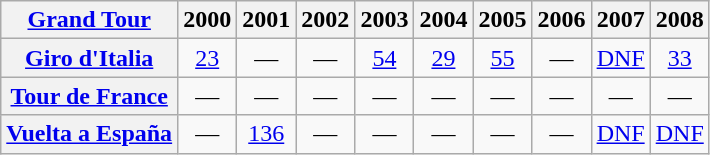<table class="wikitable plainrowheaders">
<tr>
<th scope="col"><a href='#'>Grand Tour</a></th>
<th scope="col">2000</th>
<th scope="col">2001</th>
<th scope="col">2002</th>
<th scope="col">2003</th>
<th scope="col">2004</th>
<th scope="col">2005</th>
<th scope="col">2006</th>
<th scope="col">2007</th>
<th scope="col">2008</th>
</tr>
<tr style="text-align:center;">
<th scope="row"> <a href='#'>Giro d'Italia</a></th>
<td><a href='#'>23</a></td>
<td>—</td>
<td>—</td>
<td><a href='#'>54</a></td>
<td><a href='#'>29</a></td>
<td><a href='#'>55</a></td>
<td>—</td>
<td><a href='#'>DNF</a></td>
<td><a href='#'>33</a></td>
</tr>
<tr style="text-align:center;">
<th scope="row"> <a href='#'>Tour de France</a></th>
<td>—</td>
<td>—</td>
<td>—</td>
<td>—</td>
<td>—</td>
<td>—</td>
<td>—</td>
<td>—</td>
<td>—</td>
</tr>
<tr style="text-align:center;">
<th scope="row"> <a href='#'>Vuelta a España</a></th>
<td>—</td>
<td><a href='#'>136</a></td>
<td>—</td>
<td>—</td>
<td>—</td>
<td>—</td>
<td>—</td>
<td><a href='#'>DNF</a></td>
<td><a href='#'>DNF</a></td>
</tr>
</table>
